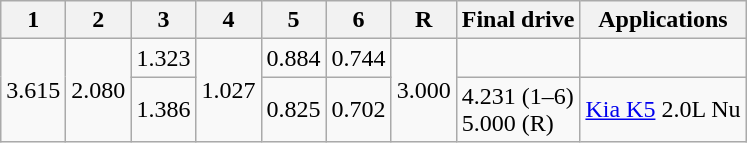<table class=wikitable>
<tr>
<th>1</th>
<th>2</th>
<th>3</th>
<th>4</th>
<th>5</th>
<th>6</th>
<th>R</th>
<th>Final drive</th>
<th>Applications</th>
</tr>
<tr>
<td rowspan=2>3.615</td>
<td rowspan=2>2.080</td>
<td>1.323</td>
<td rowspan=2>1.027</td>
<td>0.884</td>
<td>0.744</td>
<td rowspan=2>3.000</td>
<td></td>
<td></td>
</tr>
<tr>
<td>1.386</td>
<td>0.825</td>
<td>0.702</td>
<td>4.231 (1–6)<br>5.000 (R)</td>
<td><a href='#'>Kia K5</a> 2.0L Nu</td>
</tr>
</table>
